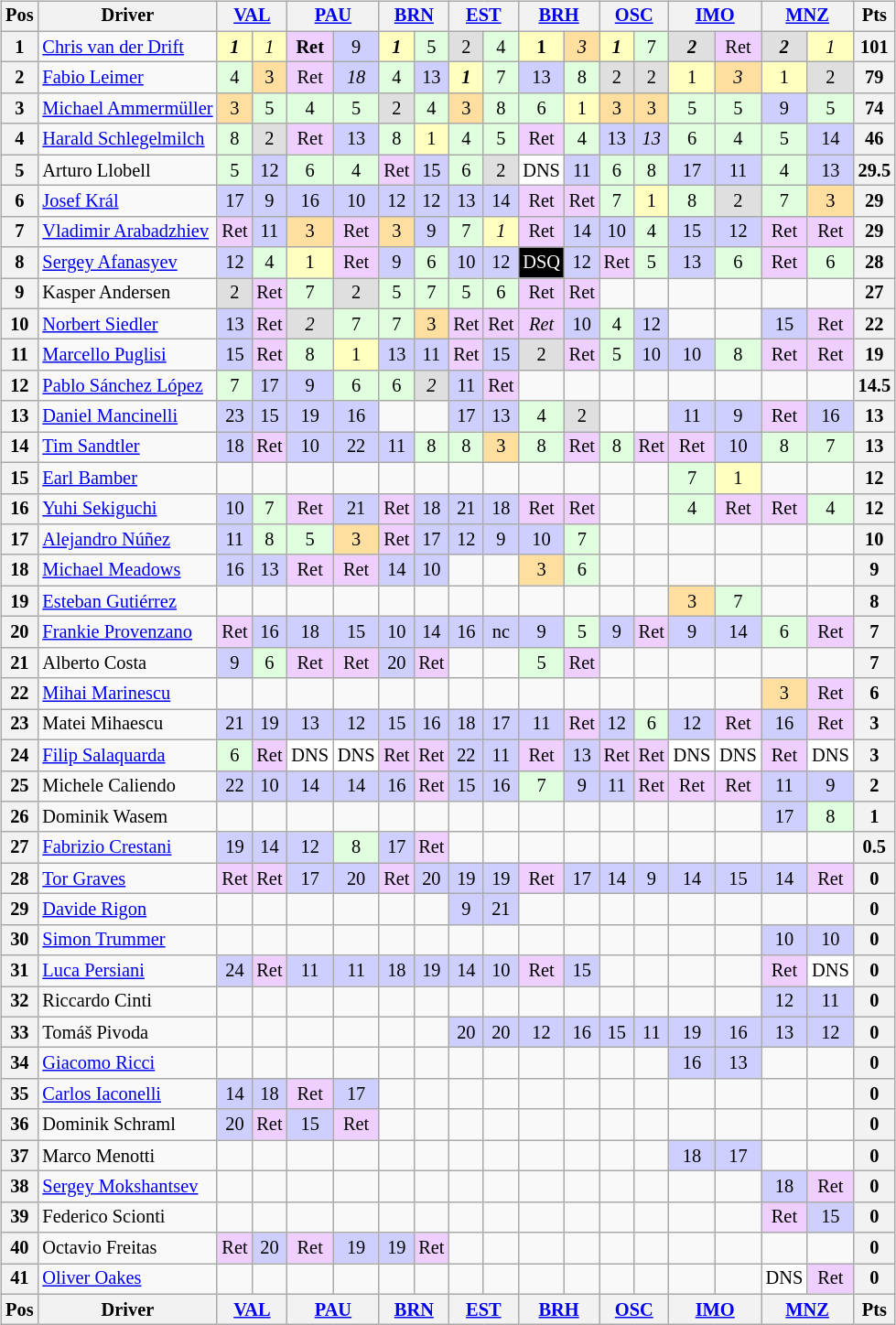<table>
<tr>
<td><br><table class="wikitable" style="font-size: 85%; text-align: center;">
<tr valign="top">
<th valign=middle>Pos</th>
<th valign=middle>Driver</th>
<th colspan=2><a href='#'>VAL</a><br></th>
<th colspan=2><a href='#'>PAU</a><br></th>
<th colspan=2><a href='#'>BRN</a><br></th>
<th colspan=2><a href='#'>EST</a><br></th>
<th colspan=2><a href='#'>BRH</a><br></th>
<th colspan=2><a href='#'>OSC</a><br></th>
<th colspan=2><a href='#'>IMO</a><br></th>
<th colspan=2><a href='#'>MNZ</a><br></th>
<th valign=middle>Pts</th>
</tr>
<tr>
<th>1</th>
<td align=left> <a href='#'>Chris van der Drift</a></td>
<td style="background:#ffffbf;"><strong><em>1</em></strong></td>
<td style="background:#ffffbf;"><em>1</em></td>
<td style="background:#efcfff;"><strong>Ret</strong></td>
<td style="background:#cfcfff;">9</td>
<td style="background:#ffffbf;"><strong><em>1</em></strong></td>
<td style="background:#dfffdf;">5</td>
<td style="background:#dfdfdf;">2</td>
<td style="background:#dfffdf;">4</td>
<td style="background:#ffffbf;"><strong>1</strong></td>
<td style="background:#ffdf9f;"><em>3</em></td>
<td style="background:#ffffbf;"><strong><em>1</em></strong></td>
<td style="background:#dfffdf;">7</td>
<td style="background:#dfdfdf;"><strong><em>2</em></strong></td>
<td style="background:#efcfff;">Ret</td>
<td style="background:#dfdfdf;"><strong><em>2</em></strong></td>
<td style="background:#ffffbf;"><em>1</em></td>
<th>101</th>
</tr>
<tr>
<th>2</th>
<td align=left> <a href='#'>Fabio Leimer</a></td>
<td style="background:#dfffdf;">4</td>
<td style="background:#ffdf9f;">3</td>
<td style="background:#efcfff;">Ret</td>
<td style="background:#cfcfff;"><em>18</em></td>
<td style="background:#dfffdf;">4</td>
<td style="background:#cfcfff;">13</td>
<td style="background:#ffffbf;"><strong><em>1</em></strong></td>
<td style="background:#dfffdf;">7</td>
<td style="background:#cfcfff;">13</td>
<td style="background:#dfffdf;">8</td>
<td style="background:#dfdfdf;">2</td>
<td style="background:#dfdfdf;">2</td>
<td style="background:#ffffbf;">1</td>
<td style="background:#ffdf9f;"><em>3</em></td>
<td style="background:#ffffbf;">1</td>
<td style="background:#dfdfdf;">2</td>
<th>79</th>
</tr>
<tr>
<th>3</th>
<td align=left> <a href='#'>Michael Ammermüller</a></td>
<td style="background:#ffdf9f;">3</td>
<td style="background:#dfffdf;">5</td>
<td style="background:#dfffdf;">4</td>
<td style="background:#dfffdf;">5</td>
<td style="background:#dfdfdf;">2</td>
<td style="background:#dfffdf;">4</td>
<td style="background:#ffdf9f;">3</td>
<td style="background:#dfffdf;">8</td>
<td style="background:#dfffdf;">6</td>
<td style="background:#ffffbf;">1</td>
<td style="background:#ffdf9f;">3</td>
<td style="background:#ffdf9f;">3</td>
<td style="background:#dfffdf;">5</td>
<td style="background:#dfffdf;">5</td>
<td style="background:#cfcfff;">9</td>
<td style="background:#dfffdf;">5</td>
<th>74</th>
</tr>
<tr>
<th>4</th>
<td align=left> <a href='#'>Harald Schlegelmilch</a></td>
<td style="background:#dfffdf;">8</td>
<td style="background:#dfdfdf;">2</td>
<td style="background:#efcfff;">Ret</td>
<td style="background:#cfcfff;">13</td>
<td style="background:#dfffdf;">8</td>
<td style="background:#ffffbf;">1</td>
<td style="background:#dfffdf;">4</td>
<td style="background:#dfffdf;">5</td>
<td style="background:#efcfff;">Ret</td>
<td style="background:#dfffdf;">4</td>
<td style="background:#cfcfff;">13</td>
<td style="background:#cfcfff;"><em>13</em></td>
<td style="background:#dfffdf;">6</td>
<td style="background:#dfffdf;">4</td>
<td style="background:#dfffdf;">5</td>
<td style="background:#cfcfff;">14</td>
<th>46</th>
</tr>
<tr>
<th>5</th>
<td align=left> Arturo Llobell</td>
<td style="background:#dfffdf;">5</td>
<td style="background:#cfcfff;">12</td>
<td style="background:#dfffdf;">6</td>
<td style="background:#dfffdf;">4</td>
<td style="background:#efcfff;">Ret</td>
<td style="background:#cfcfff;">15</td>
<td style="background:#dfffdf;">6</td>
<td style="background:#dfdfdf;">2</td>
<td style="background:#ffffff;">DNS</td>
<td style="background:#cfcfff;">11</td>
<td style="background:#dfffdf;">6</td>
<td style="background:#dfffdf;">8</td>
<td style="background:#cfcfff;">17</td>
<td style="background:#cfcfff;">11</td>
<td style="background:#dfffdf;">4</td>
<td style="background:#cfcfff;">13</td>
<th>29.5</th>
</tr>
<tr>
<th>6</th>
<td align=left> <a href='#'>Josef Král</a></td>
<td style="background:#cfcfff;">17</td>
<td style="background:#cfcfff;">9</td>
<td style="background:#cfcfff;">16</td>
<td style="background:#cfcfff;">10</td>
<td style="background:#cfcfff;">12</td>
<td style="background:#cfcfff;">12</td>
<td style="background:#cfcfff;">13</td>
<td style="background:#cfcfff;">14</td>
<td style="background:#efcfff;">Ret</td>
<td style="background:#efcfff;">Ret</td>
<td style="background:#dfffdf;">7</td>
<td style="background:#ffffbf;">1</td>
<td style="background:#dfffdf;">8</td>
<td style="background:#dfdfdf;">2</td>
<td style="background:#dfffdf;">7</td>
<td style="background:#ffdf9f;">3</td>
<th>29</th>
</tr>
<tr>
<th>7</th>
<td align=left> <a href='#'>Vladimir Arabadzhiev</a></td>
<td style="background:#efcfff;">Ret</td>
<td style="background:#cfcfff;">11</td>
<td style="background:#ffdf9f;">3</td>
<td style="background:#efcfff;">Ret</td>
<td style="background:#ffdf9f;">3</td>
<td style="background:#cfcfff;">9</td>
<td style="background:#dfffdf;">7</td>
<td style="background:#ffffbf;"><em>1</em></td>
<td style="background:#efcfff;">Ret</td>
<td style="background:#cfcfff;">14</td>
<td style="background:#cfcfff;">10</td>
<td style="background:#dfffdf;">4</td>
<td style="background:#cfcfff;">15</td>
<td style="background:#cfcfff;">12</td>
<td style="background:#efcfff;">Ret</td>
<td style="background:#efcfff;">Ret</td>
<th>29</th>
</tr>
<tr>
<th>8</th>
<td align=left> <a href='#'>Sergey Afanasyev</a></td>
<td style="background:#cfcfff;">12</td>
<td style="background:#dfffdf;">4</td>
<td style="background:#ffffbf;">1</td>
<td style="background:#efcfff;">Ret</td>
<td style="background:#cfcfff;">9</td>
<td style="background:#dfffdf;">6</td>
<td style="background:#cfcfff;">10</td>
<td style="background:#cfcfff;">12</td>
<td style="background:black; color:white;">DSQ</td>
<td style="background:#cfcfff;">12</td>
<td style="background:#efcfff;">Ret</td>
<td style="background:#dfffdf;">5</td>
<td style="background:#cfcfff;">13</td>
<td style="background:#dfffdf;">6</td>
<td style="background:#efcfff;">Ret</td>
<td style="background:#dfffdf;">6</td>
<th>28</th>
</tr>
<tr>
<th>9</th>
<td align=left> Kasper Andersen</td>
<td style="background:#dfdfdf;">2</td>
<td style="background:#efcfff;">Ret</td>
<td style="background:#dfffdf;">7</td>
<td style="background:#dfdfdf;">2</td>
<td style="background:#dfffdf;">5</td>
<td style="background:#dfffdf;">7</td>
<td style="background:#dfffdf;">5</td>
<td style="background:#dfffdf;">6</td>
<td style="background:#efcfff;">Ret</td>
<td style="background:#efcfff;">Ret</td>
<td></td>
<td></td>
<td></td>
<td></td>
<td></td>
<td></td>
<th>27</th>
</tr>
<tr>
<th>10</th>
<td align=left> <a href='#'>Norbert Siedler</a></td>
<td style="background:#cfcfff;">13</td>
<td style="background:#efcfff;">Ret</td>
<td style="background:#dfdfdf;"><em>2</em></td>
<td style="background:#dfffdf;">7</td>
<td style="background:#dfffdf;">7</td>
<td style="background:#ffdf9f;">3</td>
<td style="background:#efcfff;">Ret</td>
<td style="background:#efcfff;">Ret</td>
<td style="background:#efcfff;"><em>Ret</em></td>
<td style="background:#cfcfff;">10</td>
<td style="background:#dfffdf;">4</td>
<td style="background:#cfcfff;">12</td>
<td></td>
<td></td>
<td style="background:#cfcfff;">15</td>
<td style="background:#efcfff;">Ret</td>
<th>22</th>
</tr>
<tr>
<th>11</th>
<td align=left> <a href='#'>Marcello Puglisi</a></td>
<td style="background:#cfcfff;">15</td>
<td style="background:#efcfff;">Ret</td>
<td style="background:#dfffdf;">8</td>
<td style="background:#ffffbf;">1</td>
<td style="background:#cfcfff;">13</td>
<td style="background:#cfcfff;">11</td>
<td style="background:#efcfff;">Ret</td>
<td style="background:#cfcfff;">15</td>
<td style="background:#dfdfdf;">2</td>
<td style="background:#efcfff;">Ret</td>
<td style="background:#dfffdf;">5</td>
<td style="background:#cfcfff;">10</td>
<td style="background:#cfcfff;">10</td>
<td style="background:#dfffdf;">8</td>
<td style="background:#efcfff;">Ret</td>
<td style="background:#efcfff;">Ret</td>
<th>19</th>
</tr>
<tr>
<th>12</th>
<td align=left nowrap> <a href='#'>Pablo Sánchez López</a></td>
<td style="background:#dfffdf;">7</td>
<td style="background:#cfcfff;">17</td>
<td style="background:#cfcfff;">9</td>
<td style="background:#dfffdf;">6</td>
<td style="background:#dfffdf;">6</td>
<td style="background:#dfdfdf;"><em>2</em></td>
<td style="background:#cfcfff;">11</td>
<td style="background:#efcfff;">Ret</td>
<td></td>
<td></td>
<td></td>
<td></td>
<td></td>
<td></td>
<td></td>
<td></td>
<th>14.5</th>
</tr>
<tr>
<th>13</th>
<td align=left> <a href='#'>Daniel Mancinelli</a></td>
<td style="background:#cfcfff;">23</td>
<td style="background:#cfcfff;">15</td>
<td style="background:#cfcfff;">19</td>
<td style="background:#cfcfff;">16</td>
<td></td>
<td></td>
<td style="background:#cfcfff;">17</td>
<td style="background:#cfcfff;">13</td>
<td style="background:#dfffdf;">4</td>
<td style="background:#dfdfdf;">2</td>
<td></td>
<td></td>
<td style="background:#cfcfff;">11</td>
<td style="background:#cfcfff;">9</td>
<td style="background:#efcfff;">Ret</td>
<td style="background:#cfcfff;">16</td>
<th>13</th>
</tr>
<tr>
<th>14</th>
<td align=left> <a href='#'>Tim Sandtler</a></td>
<td style="background:#cfcfff;">18</td>
<td style="background:#efcfff;">Ret</td>
<td style="background:#cfcfff;">10</td>
<td style="background:#cfcfff;">22</td>
<td style="background:#cfcfff;">11</td>
<td style="background:#dfffdf;">8</td>
<td style="background:#dfffdf;">8</td>
<td style="background:#ffdf9f;">3</td>
<td style="background:#dfffdf;">8</td>
<td style="background:#efcfff;">Ret</td>
<td style="background:#dfffdf;">8</td>
<td style="background:#efcfff;">Ret</td>
<td style="background:#efcfff;">Ret</td>
<td style="background:#cfcfff;">10</td>
<td style="background:#dfffdf;">8</td>
<td style="background:#dfffdf;">7</td>
<th>13</th>
</tr>
<tr>
<th>15</th>
<td align=left> <a href='#'>Earl Bamber</a></td>
<td></td>
<td></td>
<td></td>
<td></td>
<td></td>
<td></td>
<td></td>
<td></td>
<td></td>
<td></td>
<td></td>
<td></td>
<td style="background:#dfffdf;">7</td>
<td style="background:#ffffbf;">1</td>
<td></td>
<td></td>
<th>12</th>
</tr>
<tr>
<th>16</th>
<td align=left> <a href='#'>Yuhi Sekiguchi</a></td>
<td style="background:#cfcfff;">10</td>
<td style="background:#dfffdf;">7</td>
<td style="background:#efcfff;">Ret</td>
<td style="background:#cfcfff;">21</td>
<td style="background:#efcfff;">Ret</td>
<td style="background:#cfcfff;">18</td>
<td style="background:#cfcfff;">21</td>
<td style="background:#cfcfff;">18</td>
<td style="background:#efcfff;">Ret</td>
<td style="background:#efcfff;">Ret</td>
<td></td>
<td></td>
<td style="background:#dfffdf;">4</td>
<td style="background:#efcfff;">Ret</td>
<td style="background:#efcfff;">Ret</td>
<td style="background:#dfffdf;">4</td>
<th>12</th>
</tr>
<tr>
<th>17</th>
<td align=left> <a href='#'>Alejandro Núñez</a></td>
<td style="background:#cfcfff;">11</td>
<td style="background:#dfffdf;">8</td>
<td style="background:#dfffdf;">5</td>
<td style="background:#ffdf9f;">3</td>
<td style="background:#efcfff;">Ret</td>
<td style="background:#cfcfff;">17</td>
<td style="background:#cfcfff;">12</td>
<td style="background:#cfcfff;">9</td>
<td style="background:#cfcfff;">10</td>
<td style="background:#dfffdf;">7</td>
<td></td>
<td></td>
<td></td>
<td></td>
<td></td>
<td></td>
<th>10</th>
</tr>
<tr>
<th>18</th>
<td align=left> <a href='#'>Michael Meadows</a></td>
<td style="background:#cfcfff;">16</td>
<td style="background:#cfcfff;">13</td>
<td style="background:#efcfff;">Ret</td>
<td style="background:#efcfff;">Ret</td>
<td style="background:#cfcfff;">14</td>
<td style="background:#cfcfff;">10</td>
<td></td>
<td></td>
<td style="background:#ffdf9f;">3</td>
<td style="background:#dfffdf;">6</td>
<td></td>
<td></td>
<td></td>
<td></td>
<td></td>
<td></td>
<th>9</th>
</tr>
<tr>
<th>19</th>
<td align=left> <a href='#'>Esteban Gutiérrez</a></td>
<td></td>
<td></td>
<td></td>
<td></td>
<td></td>
<td></td>
<td></td>
<td></td>
<td></td>
<td></td>
<td></td>
<td></td>
<td style="background:#ffdf9f;">3</td>
<td style="background:#dfffdf;">7</td>
<td></td>
<td></td>
<th>8</th>
</tr>
<tr>
<th>20</th>
<td align=left> <a href='#'>Frankie Provenzano</a></td>
<td style="background:#efcfff;">Ret</td>
<td style="background:#cfcfff;">16</td>
<td style="background:#cfcfff;">18</td>
<td style="background:#cfcfff;">15</td>
<td style="background:#cfcfff;">10</td>
<td style="background:#cfcfff;">14</td>
<td style="background:#cfcfff;">16</td>
<td style="background:#cfcfff;">nc</td>
<td style="background:#cfcfff;">9</td>
<td style="background:#dfffdf;">5</td>
<td style="background:#cfcfff;">9</td>
<td style="background:#efcfff;">Ret</td>
<td style="background:#cfcfff;">9</td>
<td style="background:#cfcfff;">14</td>
<td style="background:#dfffdf;">6</td>
<td style="background:#efcfff;">Ret</td>
<th>7</th>
</tr>
<tr>
<th>21</th>
<td align=left> Alberto Costa</td>
<td style="background:#cfcfff;">9</td>
<td style="background:#dfffdf;">6</td>
<td style="background:#efcfff;">Ret</td>
<td style="background:#efcfff;">Ret</td>
<td style="background:#cfcfff;">20</td>
<td style="background:#efcfff;">Ret</td>
<td></td>
<td></td>
<td style="background:#dfffdf;">5</td>
<td style="background:#efcfff;">Ret</td>
<td></td>
<td></td>
<td></td>
<td></td>
<td></td>
<td></td>
<th>7</th>
</tr>
<tr>
<th>22</th>
<td align=left> <a href='#'>Mihai Marinescu</a></td>
<td></td>
<td></td>
<td></td>
<td></td>
<td></td>
<td></td>
<td></td>
<td></td>
<td></td>
<td></td>
<td></td>
<td></td>
<td></td>
<td></td>
<td style="background:#ffdf9f;">3</td>
<td style="background:#efcfff;">Ret</td>
<th>6</th>
</tr>
<tr>
<th>23</th>
<td align=left> Matei Mihaescu</td>
<td style="background:#cfcfff;">21</td>
<td style="background:#cfcfff;">19</td>
<td style="background:#cfcfff;">13</td>
<td style="background:#cfcfff;">12</td>
<td style="background:#cfcfff;">15</td>
<td style="background:#cfcfff;">16</td>
<td style="background:#cfcfff;">18</td>
<td style="background:#cfcfff;">17</td>
<td style="background:#cfcfff;">11</td>
<td style="background:#efcfff;">Ret</td>
<td style="background:#cfcfff;">12</td>
<td style="background:#dfffdf;">6</td>
<td style="background:#cfcfff;">12</td>
<td style="background:#efcfff;">Ret</td>
<td style="background:#cfcfff;">16</td>
<td style="background:#efcfff;">Ret</td>
<th>3</th>
</tr>
<tr>
<th>24</th>
<td align=left> <a href='#'>Filip Salaquarda</a></td>
<td style="background:#dfffdf;">6</td>
<td style="background:#efcfff;">Ret</td>
<td style="background:#ffffff;">DNS</td>
<td style="background:#ffffff;">DNS</td>
<td style="background:#efcfff;">Ret</td>
<td style="background:#efcfff;">Ret</td>
<td style="background:#cfcfff;">22</td>
<td style="background:#cfcfff;">11</td>
<td style="background:#efcfff;">Ret</td>
<td style="background:#cfcfff;">13</td>
<td style="background:#efcfff;">Ret</td>
<td style="background:#efcfff;">Ret</td>
<td style="background:#ffffff;">DNS</td>
<td style="background:#ffffff;">DNS</td>
<td style="background:#efcfff;">Ret</td>
<td style="background:#ffffff;">DNS</td>
<th>3</th>
</tr>
<tr>
<th>25</th>
<td align=left> Michele Caliendo</td>
<td style="background:#cfcfff;">22</td>
<td style="background:#cfcfff;">10</td>
<td style="background:#cfcfff;">14</td>
<td style="background:#cfcfff;">14</td>
<td style="background:#cfcfff;">16</td>
<td style="background:#efcfff;">Ret</td>
<td style="background:#cfcfff;">15</td>
<td style="background:#cfcfff;">16</td>
<td style="background:#dfffdf;">7</td>
<td style="background:#cfcfff;">9</td>
<td style="background:#cfcfff;">11</td>
<td style="background:#efcfff;">Ret</td>
<td style="background:#efcfff;">Ret</td>
<td style="background:#efcfff;">Ret</td>
<td style="background:#cfcfff;">11</td>
<td style="background:#cfcfff;">9</td>
<th>2</th>
</tr>
<tr>
<th>26</th>
<td align=left> Dominik Wasem</td>
<td></td>
<td></td>
<td></td>
<td></td>
<td></td>
<td></td>
<td></td>
<td></td>
<td></td>
<td></td>
<td></td>
<td></td>
<td></td>
<td></td>
<td style="background:#cfcfff;">17</td>
<td style="background:#dfffdf;">8</td>
<th>1</th>
</tr>
<tr>
<th>27</th>
<td align=left> <a href='#'>Fabrizio Crestani</a></td>
<td style="background:#cfcfff;">19</td>
<td style="background:#cfcfff;">14</td>
<td style="background:#cfcfff;">12</td>
<td style="background:#dfffdf;">8</td>
<td style="background:#cfcfff;">17</td>
<td style="background:#efcfff;">Ret</td>
<td></td>
<td></td>
<td></td>
<td></td>
<td></td>
<td></td>
<td></td>
<td></td>
<td></td>
<td></td>
<th>0.5</th>
</tr>
<tr>
<th>28</th>
<td align=left> <a href='#'>Tor Graves</a></td>
<td style="background:#efcfff;">Ret</td>
<td style="background:#efcfff;">Ret</td>
<td style="background:#cfcfff;">17</td>
<td style="background:#cfcfff;">20</td>
<td style="background:#efcfff;">Ret</td>
<td style="background:#cfcfff;">20</td>
<td style="background:#cfcfff;">19</td>
<td style="background:#cfcfff;">19</td>
<td style="background:#efcfff;">Ret</td>
<td style="background:#cfcfff;">17</td>
<td style="background:#cfcfff;">14</td>
<td style="background:#cfcfff;">9</td>
<td style="background:#cfcfff;">14</td>
<td style="background:#cfcfff;">15</td>
<td style="background:#cfcfff;">14</td>
<td style="background:#efcfff;">Ret</td>
<th>0</th>
</tr>
<tr>
<th>29</th>
<td align=left> <a href='#'>Davide Rigon</a></td>
<td></td>
<td></td>
<td></td>
<td></td>
<td></td>
<td></td>
<td style="background:#cfcfff;">9</td>
<td style="background:#cfcfff;">21</td>
<td></td>
<td></td>
<td></td>
<td></td>
<td></td>
<td></td>
<td></td>
<td></td>
<th>0</th>
</tr>
<tr>
<th>30</th>
<td align=left> <a href='#'>Simon Trummer</a></td>
<td></td>
<td></td>
<td></td>
<td></td>
<td></td>
<td></td>
<td></td>
<td></td>
<td></td>
<td></td>
<td></td>
<td></td>
<td></td>
<td></td>
<td style="background:#cfcfff;">10</td>
<td style="background:#cfcfff;">10</td>
<th>0</th>
</tr>
<tr>
<th>31</th>
<td align=left> <a href='#'>Luca Persiani</a></td>
<td style="background:#cfcfff;">24</td>
<td style="background:#efcfff;">Ret</td>
<td style="background:#cfcfff;">11</td>
<td style="background:#cfcfff;">11</td>
<td style="background:#cfcfff;">18</td>
<td style="background:#cfcfff;">19</td>
<td style="background:#cfcfff;">14</td>
<td style="background:#cfcfff;">10</td>
<td style="background:#efcfff;">Ret</td>
<td style="background:#cfcfff;">15</td>
<td></td>
<td></td>
<td></td>
<td></td>
<td style="background:#efcfff;">Ret</td>
<td style="background:#ffffff;">DNS</td>
<th>0</th>
</tr>
<tr>
<th>32</th>
<td align=left> Riccardo Cinti</td>
<td></td>
<td></td>
<td></td>
<td></td>
<td></td>
<td></td>
<td></td>
<td></td>
<td></td>
<td></td>
<td></td>
<td></td>
<td></td>
<td></td>
<td style="background:#cfcfff;">12</td>
<td style="background:#cfcfff;">11</td>
<th>0</th>
</tr>
<tr>
<th>33</th>
<td align=left> Tomáš Pivoda</td>
<td></td>
<td></td>
<td></td>
<td></td>
<td></td>
<td></td>
<td style="background:#cfcfff;">20</td>
<td style="background:#cfcfff;">20</td>
<td style="background:#cfcfff;">12</td>
<td style="background:#cfcfff;">16</td>
<td style="background:#cfcfff;">15</td>
<td style="background:#cfcfff;">11</td>
<td style="background:#cfcfff;">19</td>
<td style="background:#cfcfff;">16</td>
<td style="background:#cfcfff;">13</td>
<td style="background:#cfcfff;">12</td>
<th>0</th>
</tr>
<tr>
<th>34</th>
<td align=left> <a href='#'>Giacomo Ricci</a></td>
<td></td>
<td></td>
<td></td>
<td></td>
<td></td>
<td></td>
<td></td>
<td></td>
<td></td>
<td></td>
<td></td>
<td></td>
<td style="background:#cfcfff;">16</td>
<td style="background:#cfcfff;">13</td>
<td></td>
<td></td>
<th>0</th>
</tr>
<tr>
<th>35</th>
<td align=left> <a href='#'>Carlos Iaconelli</a></td>
<td style="background:#cfcfff;">14</td>
<td style="background:#cfcfff;">18</td>
<td style="background:#efcfff;">Ret</td>
<td style="background:#cfcfff;">17</td>
<td></td>
<td></td>
<td></td>
<td></td>
<td></td>
<td></td>
<td></td>
<td></td>
<td></td>
<td></td>
<td></td>
<td></td>
<th>0</th>
</tr>
<tr>
<th>36</th>
<td align=left> Dominik Schraml</td>
<td style="background:#cfcfff;">20</td>
<td style="background:#efcfff;">Ret</td>
<td style="background:#cfcfff;">15</td>
<td style="background:#efcfff;">Ret</td>
<td></td>
<td></td>
<td></td>
<td></td>
<td></td>
<td></td>
<td></td>
<td></td>
<td></td>
<td></td>
<td></td>
<td></td>
<th>0</th>
</tr>
<tr>
<th>37</th>
<td align=left> Marco Menotti</td>
<td></td>
<td></td>
<td></td>
<td></td>
<td></td>
<td></td>
<td></td>
<td></td>
<td></td>
<td></td>
<td></td>
<td></td>
<td style="background:#cfcfff;">18</td>
<td style="background:#cfcfff;">17</td>
<td></td>
<td></td>
<th>0</th>
</tr>
<tr>
<th>38</th>
<td align=left> <a href='#'>Sergey Mokshantsev</a></td>
<td></td>
<td></td>
<td></td>
<td></td>
<td></td>
<td></td>
<td></td>
<td></td>
<td></td>
<td></td>
<td></td>
<td></td>
<td></td>
<td></td>
<td style="background:#cfcfff;">18</td>
<td style="background:#efcfff;">Ret</td>
<th>0</th>
</tr>
<tr>
<th>39</th>
<td align=left> Federico Scionti</td>
<td></td>
<td></td>
<td></td>
<td></td>
<td></td>
<td></td>
<td></td>
<td></td>
<td></td>
<td></td>
<td></td>
<td></td>
<td></td>
<td></td>
<td style="background:#efcfff;">Ret</td>
<td style="background:#cfcfff;">15</td>
<th>0</th>
</tr>
<tr>
<th>40</th>
<td align=left> Octavio Freitas</td>
<td style="background:#efcfff;">Ret</td>
<td style="background:#cfcfff;">20</td>
<td style="background:#efcfff;">Ret</td>
<td style="background:#cfcfff;">19</td>
<td style="background:#cfcfff;">19</td>
<td style="background:#efcfff;">Ret</td>
<td></td>
<td></td>
<td></td>
<td></td>
<td></td>
<td></td>
<td></td>
<td></td>
<td></td>
<td></td>
<th>0</th>
</tr>
<tr>
<th>41</th>
<td align=left> <a href='#'>Oliver Oakes</a></td>
<td></td>
<td></td>
<td></td>
<td></td>
<td></td>
<td></td>
<td></td>
<td></td>
<td></td>
<td></td>
<td></td>
<td></td>
<td></td>
<td></td>
<td style="background:#ffffff;">DNS</td>
<td style="background:#efcfff;">Ret</td>
<th>0</th>
</tr>
<tr>
<th valign=middle>Pos</th>
<th valign=middle>Driver</th>
<th colspan=2><a href='#'>VAL</a><br></th>
<th colspan=2><a href='#'>PAU</a><br></th>
<th colspan=2><a href='#'>BRN</a><br></th>
<th colspan=2><a href='#'>EST</a><br></th>
<th colspan=2><a href='#'>BRH</a><br></th>
<th colspan=2><a href='#'>OSC</a><br></th>
<th colspan=2><a href='#'>IMO</a><br></th>
<th colspan=2><a href='#'>MNZ</a><br></th>
<th valign=middle>Pts</th>
</tr>
</table>
</td>
<td valign="top"><br></td>
</tr>
</table>
